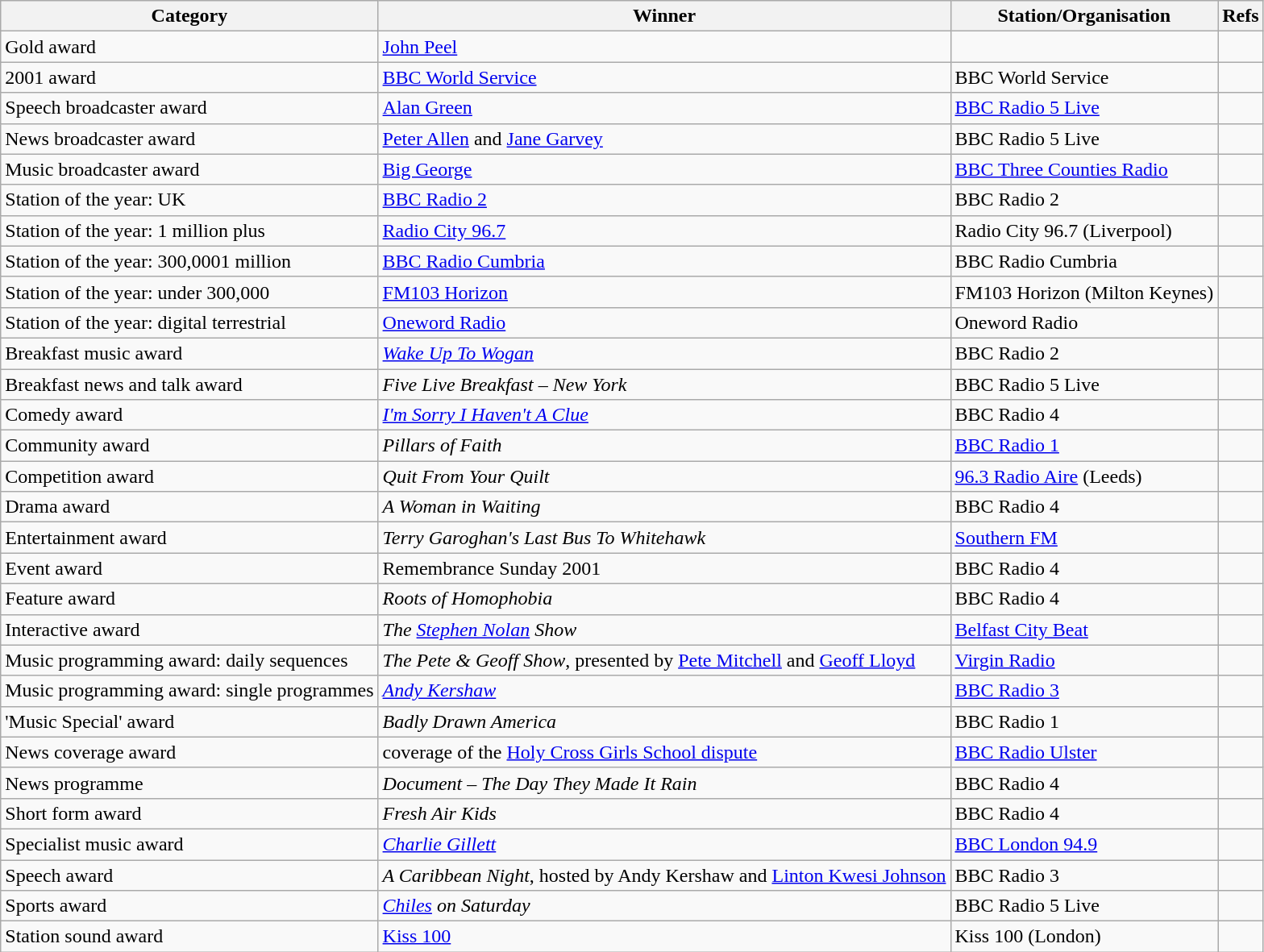<table class="wikitable sortable">
<tr>
<th class=unsortable>Category</th>
<th class=unsortable>Winner</th>
<th>Station/Organisation</th>
<th class=unsortable>Refs</th>
</tr>
<tr>
<td>Gold award</td>
<td><a href='#'>John Peel</a></td>
<td></td>
<td></td>
</tr>
<tr>
<td>2001 award</td>
<td><a href='#'>BBC World Service</a></td>
<td>BBC World Service</td>
<td></td>
</tr>
<tr>
<td>Speech broadcaster award</td>
<td><a href='#'>Alan Green</a></td>
<td><a href='#'>BBC Radio 5 Live</a></td>
<td></td>
</tr>
<tr>
<td>News broadcaster award</td>
<td><a href='#'>Peter Allen</a> and <a href='#'>Jane Garvey</a></td>
<td>BBC Radio 5 Live</td>
<td></td>
</tr>
<tr>
<td>Music broadcaster award</td>
<td><a href='#'>Big George</a></td>
<td><a href='#'>BBC Three Counties Radio</a></td>
<td></td>
</tr>
<tr>
<td>Station of the year: UK</td>
<td><a href='#'>BBC Radio 2</a></td>
<td>BBC Radio 2</td>
<td></td>
</tr>
<tr>
<td>Station of the year: 1 million plus</td>
<td><a href='#'>Radio City 96.7</a></td>
<td>Radio City 96.7 (Liverpool)</td>
<td></td>
</tr>
<tr>
<td>Station of the year: 300,0001 million</td>
<td><a href='#'>BBC Radio Cumbria</a></td>
<td>BBC Radio Cumbria</td>
<td></td>
</tr>
<tr>
<td>Station of the year: under 300,000</td>
<td><a href='#'>FM103 Horizon</a></td>
<td>FM103 Horizon (Milton Keynes)</td>
<td></td>
</tr>
<tr>
<td>Station of the year: digital terrestrial</td>
<td><a href='#'>Oneword Radio</a></td>
<td>Oneword Radio</td>
<td></td>
</tr>
<tr>
<td>Breakfast music award</td>
<td><em><a href='#'>Wake Up To Wogan</a></em></td>
<td>BBC Radio 2</td>
<td></td>
</tr>
<tr>
<td>Breakfast news and talk award</td>
<td><em>Five Live Breakfast – New York</em></td>
<td>BBC Radio 5 Live</td>
<td></td>
</tr>
<tr>
<td>Comedy award</td>
<td><em><a href='#'>I'm Sorry I Haven't A Clue</a></em></td>
<td>BBC Radio 4</td>
<td></td>
</tr>
<tr>
<td>Community award</td>
<td><em>Pillars of Faith</em></td>
<td><a href='#'>BBC Radio 1</a></td>
<td></td>
</tr>
<tr>
<td>Competition award</td>
<td><em>Quit From Your Quilt</em></td>
<td><a href='#'>96.3 Radio Aire</a> (Leeds)</td>
<td></td>
</tr>
<tr>
<td>Drama award</td>
<td><em>A Woman in Waiting</em></td>
<td>BBC Radio 4</td>
<td></td>
</tr>
<tr>
<td>Entertainment award</td>
<td><em>Terry Garoghan's Last Bus To Whitehawk</em></td>
<td><a href='#'>Southern FM</a></td>
<td></td>
</tr>
<tr>
<td>Event award</td>
<td>Remembrance Sunday 2001</td>
<td>BBC Radio 4</td>
<td></td>
</tr>
<tr>
<td>Feature award</td>
<td><em>Roots of Homophobia</em></td>
<td>BBC Radio 4</td>
<td></td>
</tr>
<tr>
<td>Interactive award</td>
<td><em>The <a href='#'>Stephen Nolan</a> Show</em></td>
<td><a href='#'>Belfast City Beat</a></td>
<td></td>
</tr>
<tr>
<td>Music programming award: daily sequences</td>
<td><em>The Pete & Geoff Show</em>, presented by <a href='#'>Pete Mitchell</a> and <a href='#'>Geoff Lloyd</a></td>
<td><a href='#'>Virgin Radio</a></td>
<td></td>
</tr>
<tr>
<td>Music programming award: single programmes</td>
<td><em><a href='#'>Andy Kershaw</a></em></td>
<td><a href='#'>BBC Radio 3</a></td>
<td></td>
</tr>
<tr>
<td>'Music Special' award</td>
<td><em>Badly Drawn America</em></td>
<td>BBC Radio 1</td>
<td></td>
</tr>
<tr>
<td>News coverage award</td>
<td>coverage of the <a href='#'>Holy Cross Girls School dispute</a></td>
<td><a href='#'>BBC Radio Ulster</a></td>
<td></td>
</tr>
<tr>
<td>News programme</td>
<td><em>Document – The Day They Made It Rain</em></td>
<td>BBC Radio 4</td>
<td></td>
</tr>
<tr>
<td>Short form award</td>
<td><em>Fresh Air Kids</em></td>
<td>BBC Radio 4</td>
<td></td>
</tr>
<tr>
<td>Specialist music award</td>
<td><em><a href='#'>Charlie Gillett</a></em></td>
<td><a href='#'>BBC London 94.9</a></td>
<td></td>
</tr>
<tr>
<td>Speech award</td>
<td><em>A Caribbean Night</em>, hosted by Andy Kershaw and <a href='#'>Linton Kwesi Johnson</a></td>
<td>BBC Radio 3</td>
<td></td>
</tr>
<tr>
<td>Sports award</td>
<td><em><a href='#'>Chiles</a> on Saturday</em></td>
<td>BBC Radio 5 Live</td>
<td></td>
</tr>
<tr>
<td>Station sound award</td>
<td><a href='#'>Kiss 100</a></td>
<td>Kiss 100 (London)</td>
<td></td>
</tr>
</table>
